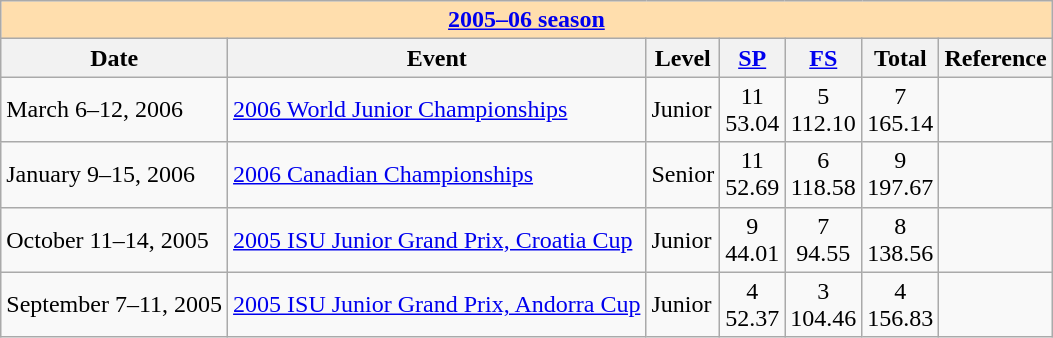<table class="wikitable">
<tr>
<td colspan="7" style="background-color: #ffdead;" align="center"><a href='#'><strong>2005–06 season</strong></a></td>
</tr>
<tr>
<th>Date</th>
<th>Event</th>
<th>Level</th>
<th><a href='#'>SP</a></th>
<th><a href='#'>FS</a></th>
<th>Total</th>
<th>Reference</th>
</tr>
<tr>
<td>March 6–12, 2006</td>
<td><a href='#'>2006 World Junior Championships</a></td>
<td>Junior</td>
<td align=center>11 <br>  53.04</td>
<td align=center>5 <br>  112.10</td>
<td align=center>7 <br>  165.14</td>
<td align=center></td>
</tr>
<tr>
<td>January 9–15, 2006</td>
<td><a href='#'>2006 Canadian Championships</a></td>
<td>Senior</td>
<td align=center>11  <br>  52.69</td>
<td align=center>6  <br>  118.58</td>
<td align=center>9 <br>  197.67</td>
<td align=center></td>
</tr>
<tr>
<td>October 11–14, 2005</td>
<td><a href='#'>2005 ISU Junior Grand Prix, Croatia Cup</a></td>
<td>Junior</td>
<td align=center>9  <br>   44.01</td>
<td align=center>7 <br>  94.55</td>
<td align=center>8  <br>  138.56</td>
<td align=center></td>
</tr>
<tr>
<td>September 7–11, 2005</td>
<td><a href='#'>2005 ISU Junior Grand Prix, Andorra Cup</a></td>
<td>Junior</td>
<td align=center>4 <br>  52.37</td>
<td align=center>3 <br> 104.46</td>
<td align=center>4 <br> 156.83</td>
<td align=center></td>
</tr>
</table>
